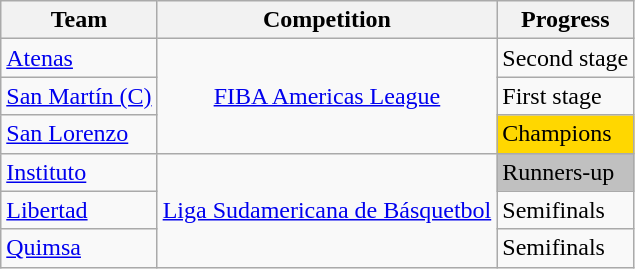<table class="wikitable">
<tr>
<th>Team</th>
<th>Competition</th>
<th>Progress</th>
</tr>
<tr>
<td><a href='#'>Atenas</a></td>
<td rowspan="3" align="center"><a href='#'>FIBA Americas League</a></td>
<td>Second stage</td>
</tr>
<tr>
<td><a href='#'>San Martín (C)</a></td>
<td>First stage</td>
</tr>
<tr>
<td><a href='#'>San Lorenzo</a></td>
<td bgcolor=gold>Champions</td>
</tr>
<tr>
<td><a href='#'>Instituto</a></td>
<td rowspan=3 align=center><a href='#'>Liga Sudamericana de Básquetbol</a></td>
<td bgcolor=#C0C0C0>Runners-up</td>
</tr>
<tr>
<td><a href='#'>Libertad</a></td>
<td>Semifinals</td>
</tr>
<tr>
<td><a href='#'>Quimsa</a></td>
<td>Semifinals</td>
</tr>
</table>
